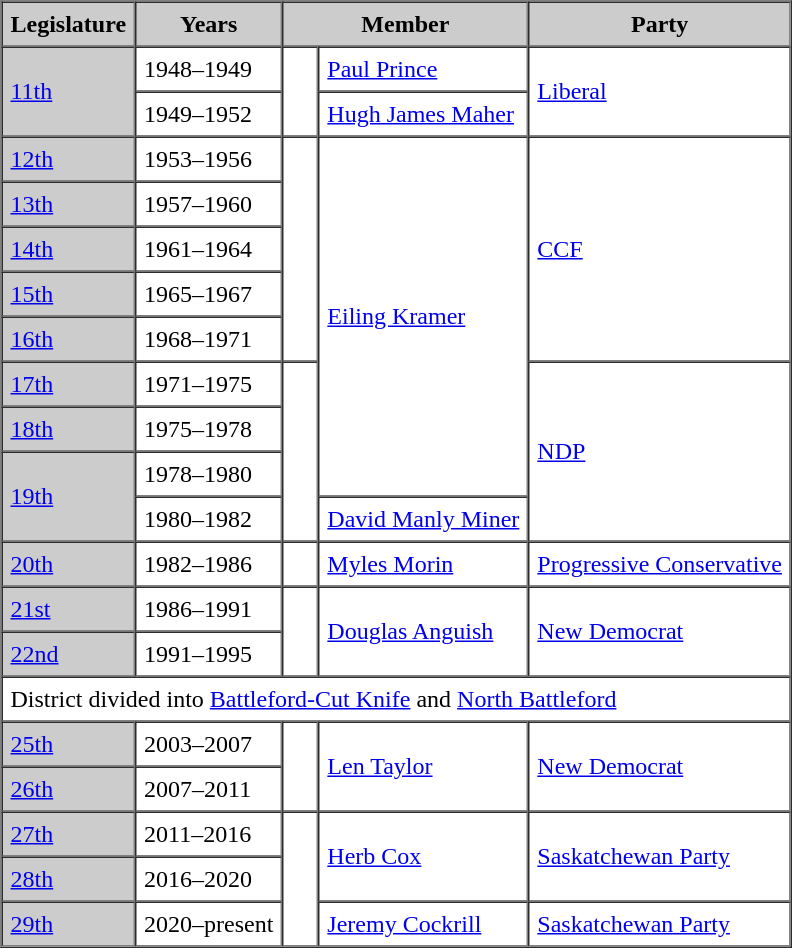<table border=1 cellpadding=5 cellspacing=0>
<tr bgcolor="CCCCCC">
<th>Legislature</th>
<th>Years</th>
<th colspan="2">Member</th>
<th>Party</th>
</tr>
<tr>
<td rowspan="2" bgcolor="CCCCCC"><a href='#'>11th</a></td>
<td>1948–1949</td>
<td rowspan="2" >   </td>
<td><a href='#'>Paul Prince</a></td>
<td rowspan="2"><a href='#'>Liberal</a></td>
</tr>
<tr>
<td>1949–1952</td>
<td><a href='#'>Hugh James Maher</a></td>
</tr>
<tr>
<td bgcolor="CCCCCC"><a href='#'>12th</a></td>
<td>1953–1956</td>
<td rowspan="5" >   </td>
<td rowspan="8"><a href='#'>Eiling Kramer</a></td>
<td rowspan="5"><a href='#'>CCF</a></td>
</tr>
<tr>
<td bgcolor="CCCCCC"><a href='#'>13th</a></td>
<td>1957–1960</td>
</tr>
<tr>
<td bgcolor="CCCCCC"><a href='#'>14th</a></td>
<td>1961–1964</td>
</tr>
<tr>
<td bgcolor="CCCCCC"><a href='#'>15th</a></td>
<td>1965–1967</td>
</tr>
<tr>
<td bgcolor="CCCCCC"><a href='#'>16th</a></td>
<td>1968–1971</td>
</tr>
<tr>
<td bgcolor="CCCCCC"><a href='#'>17th</a></td>
<td>1971–1975</td>
<td rowspan="4" >   </td>
<td rowspan="4"><a href='#'>NDP</a></td>
</tr>
<tr>
<td bgcolor="CCCCCC"><a href='#'>18th</a></td>
<td>1975–1978</td>
</tr>
<tr>
<td rowspan="2" bgcolor="CCCCCC"><a href='#'>19th</a></td>
<td>1978–1980</td>
</tr>
<tr>
<td>1980–1982</td>
<td><a href='#'>David Manly Miner</a></td>
</tr>
<tr>
<td bgcolor="CCCCCC"><a href='#'>20th</a></td>
<td>1982–1986</td>
<td>   </td>
<td><a href='#'>Myles Morin</a></td>
<td><a href='#'>Progressive Conservative</a></td>
</tr>
<tr>
<td bgcolor="CCCCCC"><a href='#'>21st</a></td>
<td>1986–1991</td>
<td rowspan="2" >   </td>
<td rowspan="2"><a href='#'>Douglas Anguish</a></td>
<td rowspan="2"><a href='#'>New Democrat</a></td>
</tr>
<tr>
<td bgcolor="CCCCCC"><a href='#'>22nd</a></td>
<td>1991–1995</td>
</tr>
<tr>
<td colspan="5">District divided into <a href='#'>Battleford-Cut Knife</a> and <a href='#'>North Battleford</a></td>
</tr>
<tr>
<td bgcolor="CCCCCC"><a href='#'>25th</a></td>
<td>2003–2007</td>
<td rowspan="2" >   </td>
<td rowspan="2"><a href='#'>Len Taylor</a></td>
<td rowspan="2"><a href='#'>New Democrat</a></td>
</tr>
<tr>
<td bgcolor="CCCCCC"><a href='#'>26th</a></td>
<td>2007–2011</td>
</tr>
<tr>
<td bgcolor="CCCCCC"><a href='#'>27th</a></td>
<td>2011–2016</td>
<td rowspan="3" >   </td>
<td rowspan="2"><a href='#'>Herb Cox</a></td>
<td rowspan="2"><a href='#'>Saskatchewan Party</a></td>
</tr>
<tr>
<td bgcolor="CCCCCC"><a href='#'>28th</a></td>
<td>2016–2020</td>
</tr>
<tr>
<td bgcolor="CCCCCC"><a href='#'>29th</a></td>
<td>2020–present</td>
<td><a href='#'>Jeremy Cockrill</a></td>
<td><a href='#'>Saskatchewan Party</a></td>
</tr>
<tr>
</tr>
</table>
